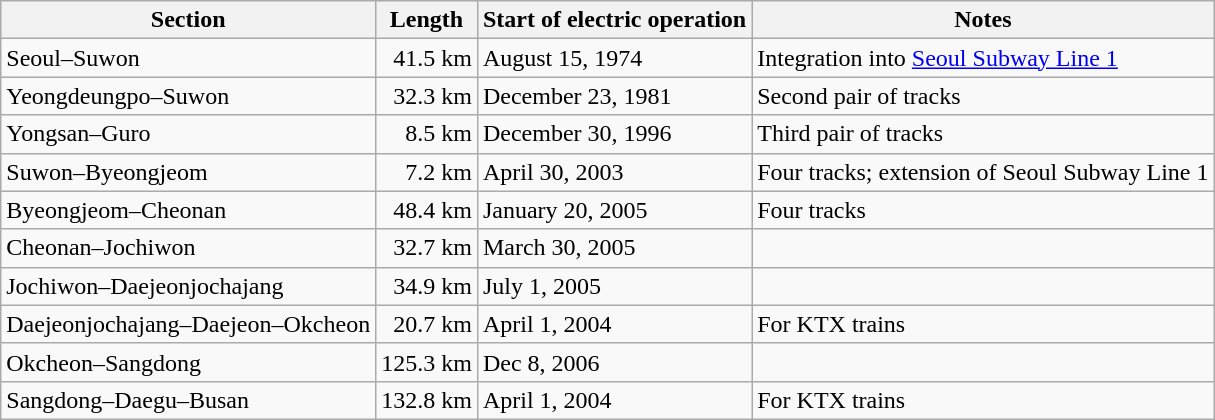<table class="wikitable">
<tr>
<th>Section</th>
<th>Length</th>
<th>Start of electric operation</th>
<th>Notes</th>
</tr>
<tr>
<td>Seoul–Suwon</td>
<td align="right">41.5 km</td>
<td>August 15, 1974</td>
<td>Integration into <a href='#'>Seoul Subway Line 1</a></td>
</tr>
<tr>
<td>Yeongdeungpo–Suwon</td>
<td align="right">32.3 km</td>
<td>December 23, 1981</td>
<td>Second pair of tracks</td>
</tr>
<tr>
<td>Yongsan–Guro</td>
<td align="right">8.5 km</td>
<td>December 30, 1996</td>
<td>Third pair of tracks</td>
</tr>
<tr>
<td>Suwon–Byeongjeom</td>
<td align="right">7.2 km</td>
<td>April 30, 2003</td>
<td>Four tracks; extension of Seoul Subway Line 1</td>
</tr>
<tr>
<td>Byeongjeom–Cheonan</td>
<td align="right">48.4 km</td>
<td>January 20, 2005</td>
<td>Four tracks</td>
</tr>
<tr>
<td>Cheonan–Jochiwon</td>
<td align="right">32.7 km</td>
<td>March 30, 2005</td>
<td></td>
</tr>
<tr>
<td>Jochiwon–Daejeonjochajang</td>
<td align="right">34.9 km</td>
<td>July 1, 2005</td>
<td></td>
</tr>
<tr>
<td>Daejeonjochajang–Daejeon–Okcheon</td>
<td align="right">20.7 km</td>
<td>April 1, 2004</td>
<td>For KTX trains</td>
</tr>
<tr>
<td>Okcheon–Sangdong</td>
<td align="right">125.3 km</td>
<td>Dec 8, 2006</td>
<td></td>
</tr>
<tr>
<td>Sangdong–Daegu–Busan</td>
<td align="right">132.8 km</td>
<td>April 1, 2004</td>
<td>For KTX trains</td>
</tr>
</table>
